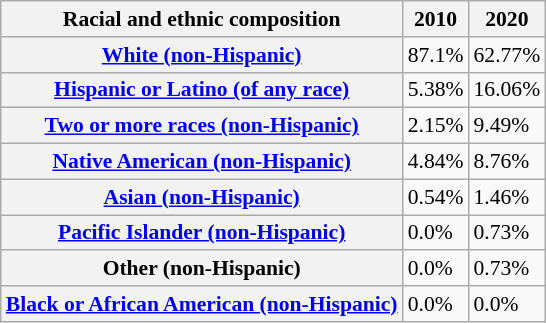<table class="wikitable sortable collapsible" style="font-size: 90%;">
<tr>
<th>Racial and ethnic composition</th>
<th>2010</th>
<th>2020</th>
</tr>
<tr>
<th><a href='#'>White (non-Hispanic)</a></th>
<td>87.1%</td>
<td>62.77%</td>
</tr>
<tr>
<th><a href='#'>Hispanic or Latino (of any race)</a></th>
<td>5.38%</td>
<td>16.06%</td>
</tr>
<tr>
<th><a href='#'>Two or more races (non-Hispanic)</a></th>
<td>2.15%</td>
<td>9.49%</td>
</tr>
<tr>
<th><a href='#'>Native American (non-Hispanic)</a></th>
<td>4.84%</td>
<td>8.76%</td>
</tr>
<tr>
<th><a href='#'>Asian (non-Hispanic)</a></th>
<td>0.54%</td>
<td>1.46%</td>
</tr>
<tr>
<th><a href='#'>Pacific Islander (non-Hispanic)</a></th>
<td>0.0%</td>
<td>0.73%</td>
</tr>
<tr>
<th>Other (non-Hispanic)</th>
<td>0.0%</td>
<td>0.73%</td>
</tr>
<tr>
<th><a href='#'>Black or African American (non-Hispanic)</a></th>
<td>0.0%</td>
<td>0.0%</td>
</tr>
</table>
